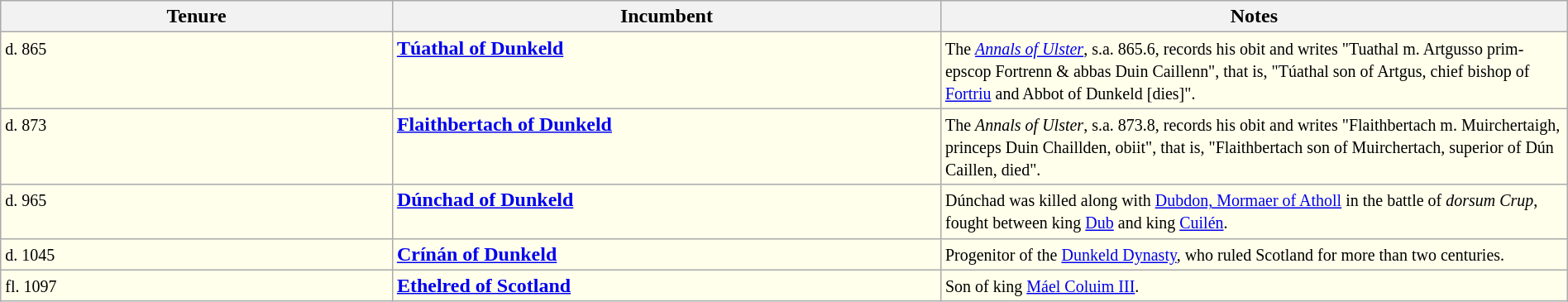<table class="wikitable" style="width:100%;" border="1" cellpadding="2">
<tr align=center>
<th width="25%">Tenure</th>
<th width="35%">Incumbent</th>
<th width="40%">Notes</th>
</tr>
<tr valign=top bgcolor="#ffffec">
<td><small>d. 865</small></td>
<td><strong><a href='#'>Túathal of Dunkeld</a></strong></td>
<td><small>The <em><a href='#'>Annals of Ulster</a></em>, s.a. 865.6,  records his obit and writes "Tuathal m. Artgusso prim-epscop Fortrenn & abbas Duin Caillenn", that is, "Túathal son of Artgus, chief bishop of <a href='#'>Fortriu</a> and Abbot of Dunkeld [dies]".</small></td>
</tr>
<tr valign=top bgcolor="#ffffec">
<td><small>d. 873</small></td>
<td><strong><a href='#'>Flaithbertach of Dunkeld</a></strong></td>
<td><small>The <em>Annals of Ulster</em>, s.a. 873.8,  records his obit and writes "Flaithbertach m. Muirchertaigh, princeps Duin Chaillden, obiit", that is, "Flaithbertach son of Muirchertach, superior of Dún Caillen, died".</small></td>
</tr>
<tr valign=top bgcolor="#ffffec">
<td><small>d. 965</small></td>
<td><strong><a href='#'>Dúnchad of Dunkeld</a></strong></td>
<td><small>Dúnchad was killed along with <a href='#'>Dubdon, Mormaer of Atholl</a> in the battle of <em>dorsum Crup</em>, fought between king <a href='#'>Dub</a> and king <a href='#'>Cuilén</a>. </small></td>
</tr>
<tr valign=top bgcolor="#ffffec">
<td><small>d. 1045</small></td>
<td><strong><a href='#'>Crínán of Dunkeld</a></strong></td>
<td><small>Progenitor of the <a href='#'>Dunkeld Dynasty</a>, who ruled Scotland for more than two centuries.</small></td>
</tr>
<tr valign=top bgcolor="#ffffec">
<td><small>fl. 1097</small></td>
<td><strong><a href='#'>Ethelred of Scotland</a></strong></td>
<td><small>Son of king <a href='#'>Máel Coluim III</a>.</small></td>
</tr>
</table>
